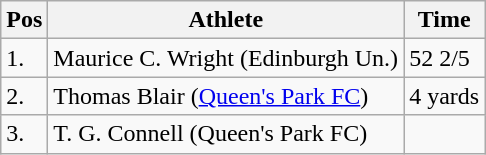<table class="wikitable">
<tr>
<th>Pos</th>
<th>Athlete</th>
<th>Time</th>
</tr>
<tr>
<td>1.</td>
<td>Maurice C. Wright (Edinburgh Un.)</td>
<td>52 2/5</td>
</tr>
<tr>
<td>2.</td>
<td>Thomas Blair (<a href='#'>Queen's Park FC</a>)</td>
<td>4 yards</td>
</tr>
<tr>
<td>3.</td>
<td>T. G. Connell (Queen's Park FC)</td>
<td></td>
</tr>
</table>
